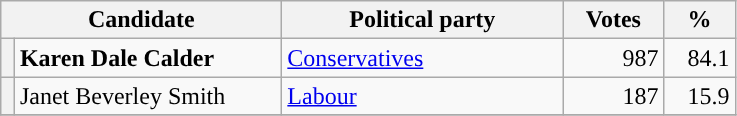<table class="wikitable">
<tr>
<th valign=top colspan="2" style="width: 180px">Candidate</th>
<th valign=top style="width: 180px">Political party</th>
<th valign=top style="width: 60px">Votes</th>
<th valign=top style="width: 40px">%</th>
</tr>
<tr>
<th style="background-color: "></th>
<td><strong>Karen Dale Calder</strong></td>
<td><a href='#'>Conservatives</a></td>
<td align="right">987</td>
<td align="right">84.1</td>
</tr>
<tr>
<th style="background-color: "></th>
<td>Janet Beverley Smith</td>
<td><a href='#'>Labour</a></td>
<td align="right">187</td>
<td align="right">15.9</td>
</tr>
<tr>
</tr>
</table>
